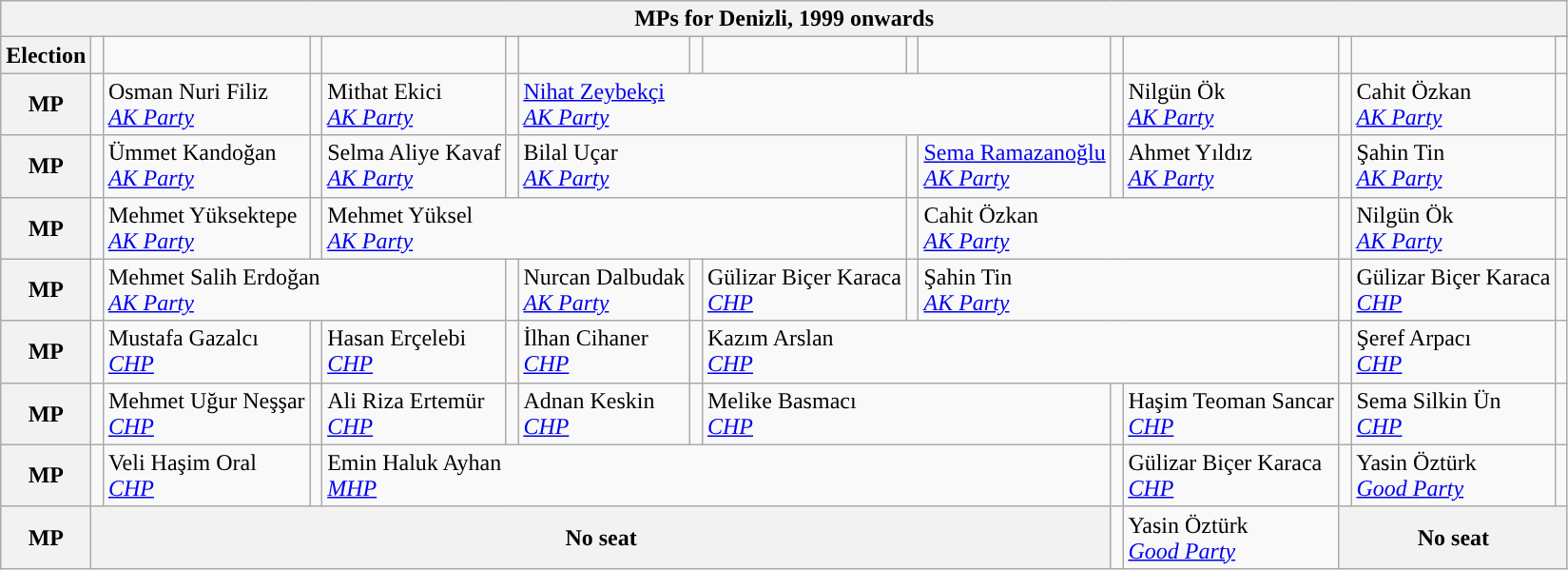<table class="wikitable">
<tr>
<th colspan = 16>MPs for Denizli, 1999 onwards</th>
</tr>
<tr>
<th rowspan = 2>Election</th>
<td rowspan="2" style="width:1px;"></td>
<td rowspan = 2></td>
<td rowspan="2" style="width:1px;"></td>
<td rowspan = 2></td>
<td rowspan="2" style="width:1px;"></td>
<td rowspan = 2></td>
<td rowspan="2" style="width:1px;"></td>
<td rowspan = 2></td>
<td rowspan="2" style="width:1px;"></td>
<td rowspan = 2></td>
<td rowspan="2" style="width:1px;"></td>
<td rowspan = 2></td>
<td rowspan="2" style="width:1px;"></td>
<td rowspan = 2></td>
</tr>
<tr>
<td></td>
</tr>
<tr>
<th>MP</th>
<td width=1px style="background-color: "></td>
<td colspan = 1>Osman Nuri Filiz<br><em><a href='#'>AK Party</a></em></td>
<td width=1px style="background-color: "></td>
<td colspan = 1>Mithat Ekici<br><em><a href='#'>AK Party</a></em></td>
<td width=1px style="background-color: "></td>
<td colspan = 5><a href='#'>Nihat Zeybekçi</a><br><em><a href='#'>AK Party</a></em></td>
<td width=1px style="background-color: "></td>
<td colspan = 1>Nilgün Ök<br><em><a href='#'>AK Party</a></em></td>
<td width=1px style="background-color: "></td>
<td colspan = 1>Cahit Özkan<br><em><a href='#'>AK Party</a></em></td>
<td width=1px style="background-color: "></td>
</tr>
<tr>
<th>MP</th>
<td width=1px style="background-color: "></td>
<td colspan = 1>Ümmet Kandoğan<br><em><a href='#'>AK Party</a></em></td>
<td width=1px style="background-color: "></td>
<td colspan = 1>Selma Aliye Kavaf<br><em><a href='#'>AK Party</a></em></td>
<td width=1px style="background-color: "></td>
<td colspan = 3>Bilal Uçar<br><em><a href='#'>AK Party</a></em></td>
<td width=1px style="background-color: "></td>
<td colspan = 1><a href='#'>Sema Ramazanoğlu</a><br><em><a href='#'>AK Party</a></em></td>
<td width=1px style="background-color: "></td>
<td colspan = 1>Ahmet Yıldız<br><em><a href='#'>AK Party</a></em></td>
<td width=1px style="background-color: "></td>
<td colspan = 1>Şahin Tin<br><em><a href='#'>AK Party</a></em></td>
<td width=1px style="background-color: "></td>
</tr>
<tr>
<th>MP</th>
<td width=1px style="background-color: "></td>
<td colspan = 1>Mehmet Yüksektepe<br><em><a href='#'>AK Party</a></em></td>
<td width=1px style="background-color: "></td>
<td colspan = 5>Mehmet Yüksel<br><em><a href='#'>AK Party</a></em></td>
<td width=1px style="background-color: "></td>
<td colspan = 3>Cahit Özkan<br><em><a href='#'>AK Party</a></em></td>
<td width=1px style="background-color: "></td>
<td colspan = 1>Nilgün Ök<br><em><a href='#'>AK Party</a></em></td>
<td width=1px style="background-color: "></td>
</tr>
<tr>
<th>MP</th>
<td width=1px style="background-color: "></td>
<td colspan = 3>Mehmet Salih Erdoğan<br><em><a href='#'>AK Party</a></em></td>
<td width=1px style="background-color: "></td>
<td colspan = 1>Nurcan Dalbudak<br><em><a href='#'>AK Party</a></em></td>
<td width=1px style="background-color: "></td>
<td colspan = 1>Gülizar Biçer Karaca<br><em><a href='#'>CHP</a></em></td>
<td width=1px style="background-color: "></td>
<td colspan = 3>Şahin Tin<br><em><a href='#'>AK Party</a></em></td>
<td width=1px style="background-color: "></td>
<td colspan = 1>Gülizar Biçer Karaca<br><em><a href='#'>CHP</a></em></td>
<td width=1px style="background-color: "></td>
</tr>
<tr>
<th>MP</th>
<td width=1px style="background-color: "></td>
<td colspan = 1>Mustafa Gazalcı<br><em><a href='#'>CHP</a></em></td>
<td width=1px style="background-color: "></td>
<td colspan = 1>Hasan Erçelebi<br><em><a href='#'>CHP</a></em></td>
<td width=1px style="background-color: "></td>
<td colspan = 1>İlhan Cihaner<br><em><a href='#'>CHP</a></em></td>
<td width=1px style="background-color: "></td>
<td colspan = 5>Kazım Arslan<br><em><a href='#'>CHP</a></em></td>
<td width=1px style="background-color: "></td>
<td colspan = 1>Şeref Arpacı<br><em><a href='#'>CHP</a></em></td>
<td width=1px style="background-color: "></td>
</tr>
<tr>
<th>MP</th>
<td width=1px style="background-color: "></td>
<td colspan = 1>Mehmet Uğur Neşşar<br><em><a href='#'>CHP</a></em></td>
<td width=1px style="background-color: "></td>
<td colspan = 1>Ali Riza Ertemür<br><em><a href='#'>CHP</a></em></td>
<td width=1px style="background-color: "></td>
<td colspan = 1>Adnan Keskin<br><em><a href='#'>CHP</a></em></td>
<td width=1px style="background-color: "></td>
<td colspan = 3>Melike Basmacı<br><em><a href='#'>CHP</a></em></td>
<td width=1px style="background-color: "></td>
<td colspan = 1>Haşim Teoman Sancar<br><em><a href='#'>CHP</a></em></td>
<td width=1px style="background-color: "></td>
<td colspan = 1>Sema Silkin Ün<br><em><a href='#'>CHP</a></em></td>
<td width=1px style="background-color: "></td>
</tr>
<tr>
<th>MP</th>
<td width=1px style="background-color: "></td>
<td colspan = 1>Veli Haşim Oral<br><em><a href='#'>CHP</a></em></td>
<td width=1px style="background-color: "></td>
<td colspan = 7>Emin Haluk Ayhan<br><em><a href='#'>MHP</a></em></td>
<td width=1px style="background-color: "></td>
<td colspan = 1>Gülizar Biçer Karaca<br><em><a href='#'>CHP</a></em></td>
<td width=1px style="background-color: "></td>
<td colspan = 1>Yasin Öztürk<br><em><a href='#'>Good Party</a></em></td>
<td width=1px style="background-color: "></td>
</tr>
<tr>
<th>MP</th>
<th colspan = 10>No seat</th>
<td width=1px style="background-color:"></td>
<td colspan = 1>Yasin Öztürk<br><em><a href='#'>Good Party</a></em></td>
<th colspan = 3>No seat</th>
</tr>
</table>
